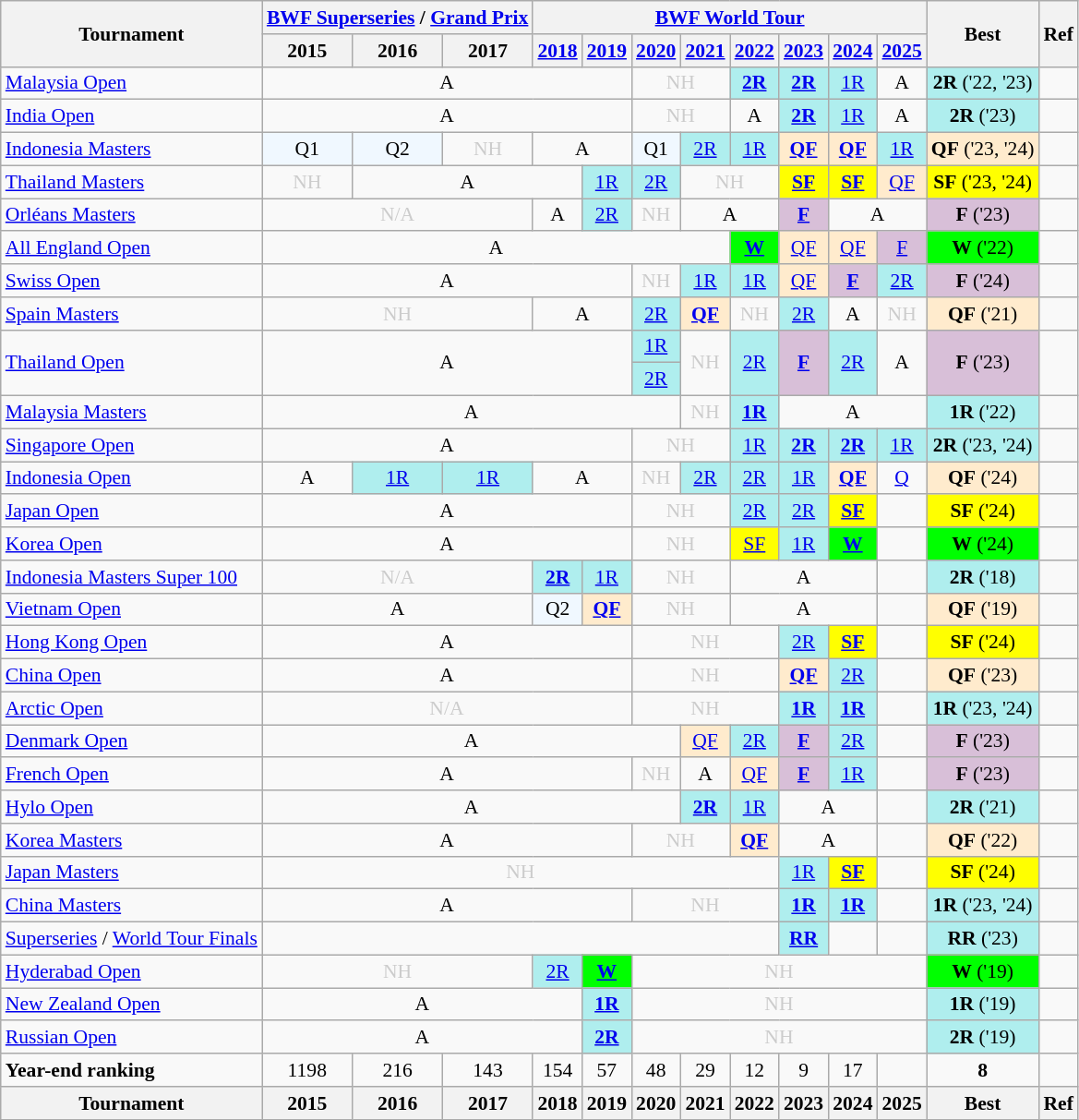<table style='font-size: 90%; text-align:center;' class='wikitable'>
<tr>
<th rowspan="2">Tournament</th>
<th colspan="3"><a href='#'>BWF Superseries</a> / <a href='#'>Grand Prix</a></th>
<th colspan="8"><a href='#'>BWF World Tour</a></th>
<th rowspan="2">Best</th>
<th rowspan="2">Ref</th>
</tr>
<tr>
<th>2015</th>
<th>2016</th>
<th>2017</th>
<th><a href='#'>2018</a></th>
<th><a href='#'>2019</a></th>
<th><a href='#'>2020</a></th>
<th><a href='#'>2021</a></th>
<th><a href='#'>2022</a></th>
<th><a href='#'>2023</a></th>
<th><a href='#'>2024</a></th>
<th><a href='#'>2025</a></th>
</tr>
<tr>
<td align=left><a href='#'>Malaysia Open</a></td>
<td colspan="5">A</td>
<td colspan="2" style=color:#ccc>NH</td>
<td bgcolor=AFEEEE><strong><a href='#'>2R</a></strong></td>
<td bgcolor=AFEEEE><strong><a href='#'>2R</a></strong></td>
<td bgcolor=AFEEEE><a href='#'>1R</a></td>
<td>A</td>
<td bgcolor=AFEEEE><strong>2R</strong> ('22, '23)</td>
<td></td>
</tr>
<tr>
<td align=left><a href='#'>India Open</a></td>
<td colspan="5">A</td>
<td colspan="2" style=color:#ccc>NH</td>
<td>A</td>
<td bgcolor=AFEEEE><strong><a href='#'>2R</a></strong></td>
<td bgcolor=AFEEEE><a href='#'>1R</a></td>
<td>A</td>
<td bgcolor=AFEEEE><strong>2R</strong> ('23)</td>
<td></td>
</tr>
<tr>
<td align=left><a href='#'>Indonesia Masters</a></td>
<td 2015; bgcolor=F0F8FF>Q1</td>
<td 2016; bgcolor=F0F8FF>Q2</td>
<td style=color:#ccc>NH</td>
<td colspan="2">A</td>
<td 2020; bgcolor=F0F8FF>Q1</td>
<td bgcolor=AFEEEE><a href='#'>2R</a></td>
<td bgcolor=AFEEEE><a href='#'>1R</a></td>
<td bgcolor=FFEBCD><strong><a href='#'>QF</a></strong></td>
<td bgcolor=FFEBCD><strong><a href='#'>QF</a></strong></td>
<td bgcolor=AFEEEE><a href='#'>1R</a></td>
<td bgcolor=FFEBCD><strong>QF</strong> ('23, '24)</td>
<td></td>
</tr>
<tr>
<td align=left><a href='#'>Thailand Masters</a></td>
<td style=color:#ccc>NH</td>
<td colspan="3">A</td>
<td bgcolor=AFEEEE><a href='#'>1R</a></td>
<td bgcolor=AFEEEE><a href='#'>2R</a></td>
<td colspan="2" style=color:#ccc>NH</td>
<td bgcolor=FFFF00><strong><a href='#'>SF</a></strong></td>
<td bgcolor=FFFF00><strong><a href='#'>SF</a></strong></td>
<td bgcolor=FFEBCD><a href='#'>QF</a></td>
<td bgcolor=FFFF00><strong>SF</strong> ('23, '24)</td>
<td></td>
</tr>
<tr>
<td align=left><a href='#'>Orléans Masters</a></td>
<td colspan="3" style=color:#ccc>N/A</td>
<td>A</td>
<td bgcolor=AFEEEE><a href='#'>2R</a></td>
<td style=color:#ccc>NH</td>
<td colspan="2">A</td>
<td bgcolor=D8BFD8><strong><a href='#'>F</a></strong></td>
<td colspan="2">A</td>
<td bgcolor=D8BFD8><strong>F</strong> ('23)</td>
<td></td>
</tr>
<tr>
<td align=left><a href='#'>All England Open</a></td>
<td colspan="7">A</td>
<td bgcolor=00FF00><strong><a href='#'>W</a></strong></td>
<td bgcolor=FFEBCD><a href='#'>QF</a></td>
<td bgcolor=FFEBCD><a href='#'>QF</a></td>
<td bgcolor=D8BFD8><a href='#'>F</a></td>
<td bgcolor=00FF00><strong>W</strong> ('22)</td>
<td></td>
</tr>
<tr>
<td align=left><a href='#'>Swiss Open</a></td>
<td colspan="5">A</td>
<td style=color:#ccc>NH</td>
<td bgcolor=AFEEEE><a href='#'>1R</a></td>
<td bgcolor=AFEEEE><a href='#'>1R</a></td>
<td bgcolor=FFEBCD><a href='#'>QF</a></td>
<td bgcolor=D8BFD8><strong><a href='#'>F</a></strong></td>
<td bgcolor=AFEEEE><a href='#'>2R</a></td>
<td bgcolor=D8BFD8><strong>F</strong> ('24)</td>
<td></td>
</tr>
<tr>
<td align=left><a href='#'>Spain Masters</a></td>
<td colspan="3" style=color:#ccc>NH</td>
<td colspan="2">A</td>
<td bgcolor=AFEEEE><a href='#'>2R</a></td>
<td bgcolor=FFEBCD><a href='#'><strong>QF</strong></a></td>
<td 2022; style=color:#ccc>NH</td>
<td bgcolor=AFEEEE><a href='#'>2R</a></td>
<td>A</td>
<td 2025; style=color:#ccc>NH</td>
<td bgcolor=FFEBCD><strong>QF</strong> ('21)</td>
<td></td>
</tr>
<tr>
<td rowspan="2" align=left><a href='#'>Thailand Open</a></td>
<td rowspan="2" colspan="5">A</td>
<td bgcolor=AFEEEE><a href='#'>1R</a></td>
<td rowspan="2" style=color:#ccc>NH</td>
<td rowspan="2" bgcolor=AFEEEE><a href='#'>2R</a></td>
<td rowspan="2" bgcolor=D8BFD8><strong><a href='#'>F</a></strong></td>
<td rowspan="2" bgcolor=AFEEEE><a href='#'>2R</a></td>
<td rowspan="2">A</td>
<td rowspan="2" bgcolor=D8BFD8><strong>F</strong> ('23)</td>
<td rowspan="2"></td>
</tr>
<tr>
<td bgcolor=AFEEEE><a href='#'>2R</a></td>
</tr>
<tr>
<td align=left><a href='#'>Malaysia Masters</a></td>
<td colspan="6">A</td>
<td style=color:#ccc>NH</td>
<td bgcolor=AFEEEE><strong><a href='#'>1R</a></strong></td>
<td colspan="3">A</td>
<td bgcolor=AFEEEE><strong>1R</strong> ('22)</td>
<td></td>
</tr>
<tr>
<td align=left><a href='#'>Singapore Open</a></td>
<td colspan="5">A</td>
<td colspan="2" style=color:#ccc>NH</td>
<td bgcolor=AFEEEE><a href='#'>1R</a></td>
<td bgcolor=AFEEEE><strong><a href='#'>2R</a></strong></td>
<td bgcolor=AFEEEE><strong><a href='#'>2R</a></strong></td>
<td bgcolor=AFEEEE><a href='#'>1R</a></td>
<td bgcolor=AFEEEE><strong>2R</strong> ('23, '24)</td>
<td></td>
</tr>
<tr>
<td align=left><a href='#'>Indonesia Open</a></td>
<td>A</td>
<td bgcolor=AFEEEE><a href='#'>1R</a></td>
<td bgcolor=AFEEEE><a href='#'>1R</a></td>
<td colspan="2">A</td>
<td style=color:#ccc>NH</td>
<td bgcolor=AFEEEE><a href='#'>2R</a></td>
<td bgcolor=AFEEEE><a href='#'>2R</a></td>
<td bgcolor=AFEEEE><a href='#'>1R</a></td>
<td bgcolor=FFEBCD><strong><a href='#'>QF</a></strong></td>
<td><a href='#'>Q</a></td>
<td bgcolor=FFEBCD><strong>QF</strong> ('24)</td>
<td></td>
</tr>
<tr>
<td align=left><a href='#'>Japan Open</a></td>
<td colspan="5">A</td>
<td colspan="2" style=color:#ccc>NH</td>
<td bgcolor=AFEEEE><a href='#'>2R</a></td>
<td bgcolor=AFEEEE><a href='#'>2R</a></td>
<td bgcolor=FFFF00><strong><a href='#'>SF</a></strong></td>
<td></td>
<td bgcolor=FFFF00><strong>SF</strong> ('24)</td>
<td></td>
</tr>
<tr>
<td align=left><a href='#'>Korea Open</a></td>
<td colspan="5">A</td>
<td colspan="2" style=color:#ccc>NH</td>
<td bgcolor=FFFF00><a href='#'>SF</a></td>
<td bgcolor=AFEEEE><a href='#'>1R</a></td>
<td bgcolor=00FF00><strong><a href='#'>W</a></strong></td>
<td></td>
<td bgcolor=00FF00><strong>W</strong> ('24)</td>
<td></td>
</tr>
<tr>
<td align=left><a href='#'>Indonesia Masters Super 100</a></td>
<td colspan="3" style=color:#ccc>N/A</td>
<td bgcolor=AFEEEE><a href='#'><strong>2R</strong></a></td>
<td bgcolor=AFEEEE><a href='#'>1R</a></td>
<td colspan="2" style=color:#ccc>NH</td>
<td colspan="3">A</td>
<td></td>
<td bgcolor=AFEEEE><strong>2R</strong> ('18)</td>
<td></td>
</tr>
<tr>
<td align=left><a href='#'>Vietnam Open</a></td>
<td colspan="3">A</td>
<td 2018; bgcolor=F0F8FF>Q2</td>
<td bgcolor=FFEBCD><a href='#'><strong>QF</strong></a></td>
<td colspan="2" style=color:#ccc>NH</td>
<td colspan="3">A</td>
<td></td>
<td bgcolor=FFEBCD><strong>QF</strong> ('19)</td>
<td></td>
</tr>
<tr>
<td align=left><a href='#'>Hong Kong Open</a></td>
<td colspan="5">A</td>
<td colspan="3" style=color:#ccc>NH</td>
<td bgcolor=AFEEEE><a href='#'>2R</a></td>
<td bgcolor=FFFF00><strong><a href='#'>SF</a></strong></td>
<td></td>
<td bgcolor=FFFF00><strong>SF</strong> ('24)</td>
<td></td>
</tr>
<tr>
<td align=left><a href='#'>China Open</a></td>
<td colspan="5">A</td>
<td colspan="3" style=color:#ccc>NH</td>
<td bgcolor=FFEBCD><strong><a href='#'>QF</a></strong></td>
<td bgcolor=AFEEEE><a href='#'>2R</a></td>
<td></td>
<td bgcolor=FFEBCD><strong>QF</strong> ('23)</td>
<td></td>
</tr>
<tr>
<td align=left><a href='#'>Arctic Open</a></td>
<td colspan="5" style=color:#ccc>N/A</td>
<td colspan="3" style=color:#ccc>NH</td>
<td bgcolor=AFEEEE><strong><a href='#'>1R</a></strong></td>
<td bgcolor=AFEEEE><strong><a href='#'>1R</a></strong></td>
<td></td>
<td bgcolor=AFEEEE><strong>1R</strong> ('23, '24)</td>
<td></td>
</tr>
<tr>
<td align=left><a href='#'>Denmark Open</a></td>
<td colspan="6">A</td>
<td bgcolor=FFEBCD><a href='#'>QF</a></td>
<td bgcolor=AFEEEE><a href='#'>2R</a></td>
<td bgcolor=D8BFD8><strong><a href='#'>F</a></strong></td>
<td bgcolor=AFEEEE><a href='#'>2R</a></td>
<td></td>
<td bgcolor=D8BFD8><strong>F</strong> ('23)</td>
<td></td>
</tr>
<tr>
<td align=left><a href='#'>French Open</a></td>
<td colspan="5">A</td>
<td style=color:#ccc>NH</td>
<td>A</td>
<td bgcolor=FFEBCD><a href='#'>QF</a></td>
<td bgcolor=D8BFD8><strong><a href='#'>F</a></strong></td>
<td bgcolor=AFEEEE><a href='#'>1R</a></td>
<td></td>
<td bgcolor=D8BFD8><strong>F</strong> ('23)</td>
<td></td>
</tr>
<tr>
<td align=left><a href='#'>Hylo Open</a></td>
<td colspan="6">A</td>
<td bgcolor=AFEEEE><strong><a href='#'>2R</a></strong></td>
<td bgcolor=AFEEEE><a href='#'>1R</a></td>
<td colspan="2">A</td>
<td></td>
<td bgcolor=AFEEEE><strong>2R</strong> ('21)</td>
<td></td>
</tr>
<tr>
<td align=left><a href='#'>Korea Masters</a></td>
<td colspan="5">A</td>
<td colspan="2" style=color:#ccc>NH</td>
<td bgcolor=FFEBCD><strong><a href='#'>QF</a></strong></td>
<td colspan="2">A</td>
<td></td>
<td bgcolor=FFEBCD><strong>QF</strong> ('22)</td>
<td></td>
</tr>
<tr>
<td align=left><a href='#'>Japan Masters</a></td>
<td colspan="8" style=color:#ccc>NH</td>
<td bgcolor=AFEEEE><a href='#'>1R</a></td>
<td bgcolor=FFFF00><strong><a href='#'>SF</a></strong></td>
<td></td>
<td bgcolor=FFFF00><strong>SF</strong> ('24)</td>
<td></td>
</tr>
<tr>
<td align=left><a href='#'>China Masters</a></td>
<td colspan="5">A</td>
<td colspan="3" style=color:#ccc>NH</td>
<td bgcolor=AFEEEE><strong><a href='#'>1R</a></strong></td>
<td bgcolor=AFEEEE><strong><a href='#'>1R</a></strong></td>
<td></td>
<td bgcolor=AFEEEE><strong>1R</strong> ('23, '24)</td>
<td></td>
</tr>
<tr>
<td align=left><a href='#'>Superseries</a> / <a href='#'>World Tour Finals</a></td>
<td colspan="8"></td>
<td bgcolor=AFEEEE><strong><a href='#'>RR</a></strong></td>
<td 2024;></td>
<td></td>
<td bgcolor=AFEEEE><strong>RR</strong> ('23)</td>
<td></td>
</tr>
<tr>
<td align=left><a href='#'>Hyderabad Open</a></td>
<td colspan="3" style=color:#ccc>NH</td>
<td bgcolor=AFEEEE><a href='#'>2R</a></td>
<td bgcolor=00FF00><a href='#'><strong>W</strong></a></td>
<td colspan="6" style=color:#ccc>NH</td>
<td bgcolor=00FF00><strong>W</strong> ('19)</td>
<td></td>
</tr>
<tr>
<td align=left><a href='#'>New Zealand Open</a></td>
<td colspan="4">A</td>
<td bgcolor=AFEEEE><a href='#'><strong>1R</strong></a></td>
<td colspan="6" style=color:#ccc>NH</td>
<td bgcolor=AFEEEE><strong>1R</strong> ('19)</td>
<td></td>
</tr>
<tr>
<td align=left><a href='#'>Russian Open</a></td>
<td colspan="4">A</td>
<td bgcolor=AFEEEE><a href='#'><strong>2R</strong></a></td>
<td colspan="6" style=color:#ccc>NH</td>
<td bgcolor=AFEEEE><strong>2R</strong> ('19)</td>
<td></td>
</tr>
<tr>
<td align=left><strong>Year-end ranking</strong></td>
<td 2015;>1198</td>
<td 2016;>216</td>
<td 2017;>143</td>
<td 2018;>154</td>
<td 2019;>57</td>
<td 2020;>48</td>
<td 2021;>29</td>
<td 2022;>12</td>
<td 2023;>9</td>
<td 2024;>17</td>
<td 2025;></td>
<td Best;><strong>8</strong></td>
</tr>
<tr>
<th>Tournament</th>
<th>2015</th>
<th>2016</th>
<th>2017</th>
<th>2018</th>
<th>2019</th>
<th>2020</th>
<th>2021</th>
<th>2022</th>
<th>2023</th>
<th>2024</th>
<th>2025</th>
<th>Best</th>
<th>Ref</th>
</tr>
</table>
